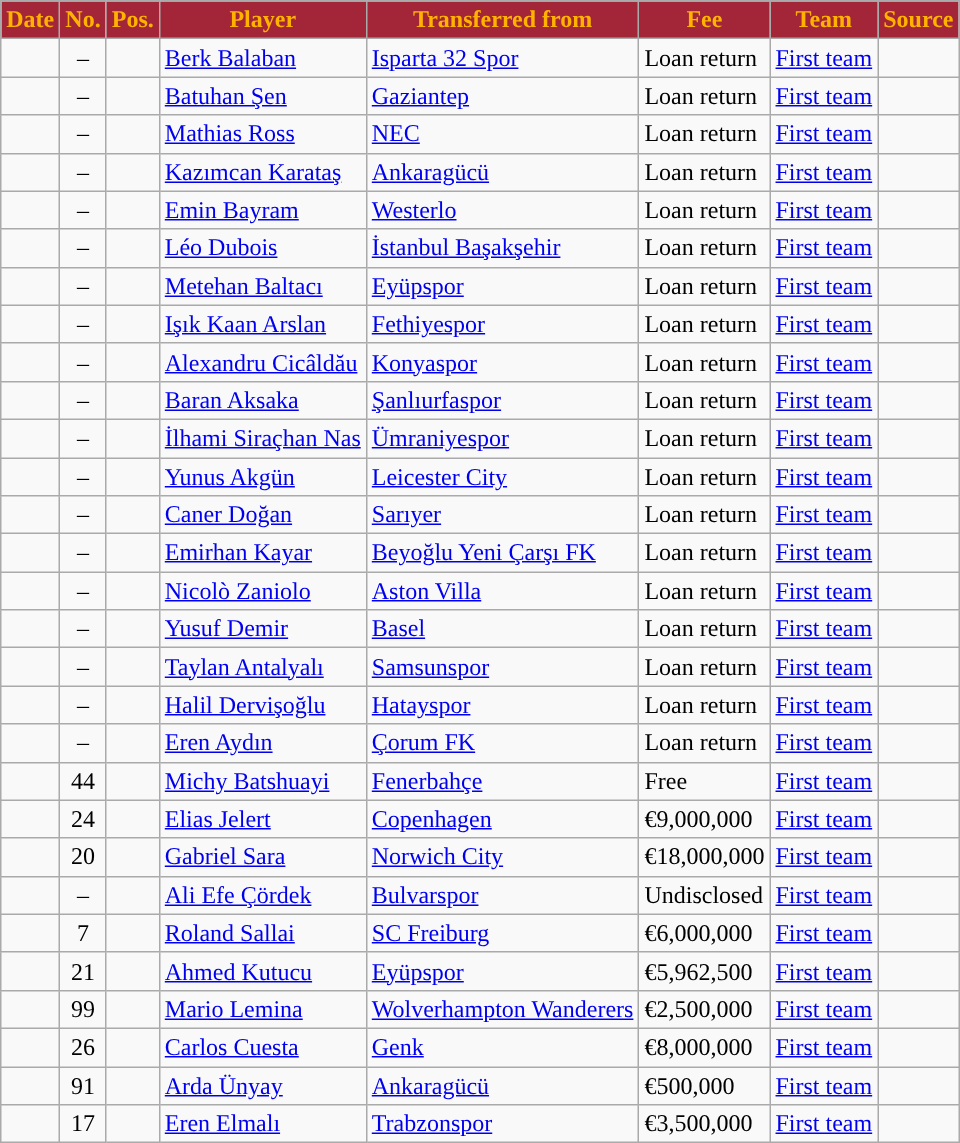<table class="wikitable plainrowheaders sortable">
<tr>
<th style="background:#A32638; color:#FFB300; ">Date</th>
<th style="background:#A32638; color:#FFB300; ">No.</th>
<th style="background:#A32638; color:#FFB300; ">Pos.</th>
<th style="background:#A32638; color:#FFB300; ">Player</th>
<th style="background:#A32638; color:#FFB300; ">Transferred from</th>
<th style="background:#A32638; color:#FFB300; ">Fee</th>
<th style="background:#A32638; color:#FFB300; ">Team</th>
<th style="background:#A32638; color:#FFB300; ">Source</th>
</tr>
<tr>
<td></td>
<td align=center>–</td>
<td align=center></td>
<td> <a href='#'>Berk Balaban</a></td>
<td> <a href='#'>Isparta 32 Spor</a></td>
<td>Loan return</td>
<td><a href='#'>First team</a></td>
<td align=center></td>
</tr>
<tr>
<td></td>
<td align=center>–</td>
<td align=center></td>
<td> <a href='#'>Batuhan Şen</a></td>
<td> <a href='#'>Gaziantep</a></td>
<td>Loan return</td>
<td><a href='#'>First team</a></td>
<td align=center></td>
</tr>
<tr>
<td></td>
<td align=center>–</td>
<td align=center></td>
<td> <a href='#'>Mathias Ross</a></td>
<td> <a href='#'>NEC</a></td>
<td>Loan return</td>
<td><a href='#'>First team</a></td>
<td align=center></td>
</tr>
<tr>
<td></td>
<td align=center>–</td>
<td align=center></td>
<td> <a href='#'>Kazımcan Karataş</a></td>
<td> <a href='#'>Ankaragücü</a></td>
<td>Loan return</td>
<td><a href='#'>First team</a></td>
<td align=center></td>
</tr>
<tr>
<td></td>
<td align=center>–</td>
<td align=center></td>
<td> <a href='#'>Emin Bayram</a></td>
<td> <a href='#'>Westerlo</a></td>
<td>Loan return</td>
<td><a href='#'>First team</a></td>
<td align=center></td>
</tr>
<tr>
<td></td>
<td align=center>–</td>
<td align=center></td>
<td> <a href='#'>Léo Dubois</a></td>
<td> <a href='#'>İstanbul Başakşehir</a></td>
<td>Loan return</td>
<td><a href='#'>First team</a></td>
<td align=center></td>
</tr>
<tr>
<td></td>
<td align=center>–</td>
<td align=center></td>
<td> <a href='#'>Metehan Baltacı</a></td>
<td> <a href='#'>Eyüpspor</a></td>
<td>Loan return</td>
<td><a href='#'>First team</a></td>
<td align=center></td>
</tr>
<tr>
<td></td>
<td align=center>–</td>
<td align=center></td>
<td> <a href='#'>Işık Kaan Arslan</a></td>
<td> <a href='#'>Fethiyespor</a></td>
<td>Loan return</td>
<td><a href='#'>First team</a></td>
<td align=center></td>
</tr>
<tr>
<td></td>
<td align=center>–</td>
<td align=center></td>
<td> <a href='#'>Alexandru Cicâldău</a></td>
<td> <a href='#'>Konyaspor</a></td>
<td>Loan return</td>
<td><a href='#'>First team</a></td>
<td align=center></td>
</tr>
<tr>
<td></td>
<td align=center>–</td>
<td align=center></td>
<td> <a href='#'>Baran Aksaka</a></td>
<td> <a href='#'>Şanlıurfaspor</a></td>
<td>Loan return</td>
<td><a href='#'>First team</a></td>
<td align=center></td>
</tr>
<tr>
<td></td>
<td align=center>–</td>
<td align=center></td>
<td> <a href='#'>İlhami Siraçhan Nas</a></td>
<td> <a href='#'>Ümraniyespor</a></td>
<td>Loan return</td>
<td><a href='#'>First team</a></td>
<td align=center></td>
</tr>
<tr>
<td></td>
<td align=center>–</td>
<td align=center></td>
<td> <a href='#'>Yunus Akgün</a></td>
<td> <a href='#'>Leicester City</a></td>
<td>Loan return</td>
<td><a href='#'>First team</a></td>
<td align=center></td>
</tr>
<tr>
<td></td>
<td align=center>–</td>
<td align=center></td>
<td> <a href='#'>Caner Doğan</a></td>
<td> <a href='#'>Sarıyer</a></td>
<td>Loan return</td>
<td><a href='#'>First team</a></td>
<td align=center></td>
</tr>
<tr>
<td></td>
<td align=center>–</td>
<td align=center></td>
<td> <a href='#'>Emirhan Kayar</a></td>
<td> <a href='#'>Beyoğlu Yeni Çarşı FK</a></td>
<td>Loan return</td>
<td><a href='#'>First team</a></td>
<td align=center></td>
</tr>
<tr>
<td></td>
<td align=center>–</td>
<td align=center></td>
<td> <a href='#'>Nicolò Zaniolo</a></td>
<td> <a href='#'>Aston Villa</a></td>
<td>Loan return</td>
<td><a href='#'>First team</a></td>
<td align=center></td>
</tr>
<tr>
<td></td>
<td align=center>–</td>
<td align=center></td>
<td> <a href='#'>Yusuf Demir</a></td>
<td> <a href='#'>Basel</a></td>
<td>Loan return</td>
<td><a href='#'>First team</a></td>
<td align=center></td>
</tr>
<tr>
<td></td>
<td align=center>–</td>
<td align=center></td>
<td> <a href='#'>Taylan Antalyalı</a></td>
<td> <a href='#'>Samsunspor</a></td>
<td>Loan return</td>
<td><a href='#'>First team</a></td>
<td align=center></td>
</tr>
<tr>
<td></td>
<td align=center>–</td>
<td align=center></td>
<td> <a href='#'>Halil Dervişoğlu</a></td>
<td> <a href='#'>Hatayspor</a></td>
<td>Loan return</td>
<td><a href='#'>First team</a></td>
<td align=center></td>
</tr>
<tr>
<td></td>
<td align=center>–</td>
<td align=center></td>
<td> <a href='#'>Eren Aydın</a></td>
<td> <a href='#'>Çorum FK</a></td>
<td>Loan return</td>
<td><a href='#'>First team</a></td>
<td align=center></td>
</tr>
<tr>
<td></td>
<td align=center>44</td>
<td align=center></td>
<td> <a href='#'>Michy Batshuayi</a></td>
<td> <a href='#'>Fenerbahçe</a></td>
<td>Free</td>
<td><a href='#'>First team</a></td>
<td align=center></td>
</tr>
<tr>
<td></td>
<td align=center>24</td>
<td align=center></td>
<td> <a href='#'>Elias Jelert</a></td>
<td> <a href='#'>Copenhagen</a></td>
<td>€9,000,000</td>
<td><a href='#'>First team</a></td>
<td align=center></td>
</tr>
<tr>
<td></td>
<td align=center>20</td>
<td align=center></td>
<td> <a href='#'>Gabriel Sara</a></td>
<td> <a href='#'>Norwich City</a></td>
<td>€18,000,000</td>
<td><a href='#'>First team</a></td>
<td align=center></td>
</tr>
<tr>
<td></td>
<td align=center>–</td>
<td align=center></td>
<td> <a href='#'>Ali Efe Çördek</a></td>
<td> <a href='#'>Bulvarspor</a></td>
<td>Undisclosed</td>
<td><a href='#'>First team</a></td>
<td align=center></td>
</tr>
<tr>
<td></td>
<td align=center>7</td>
<td align=center></td>
<td> <a href='#'>Roland Sallai</a></td>
<td> <a href='#'>SC Freiburg</a></td>
<td>€6,000,000</td>
<td><a href='#'>First team</a></td>
<td align=center></td>
</tr>
<tr>
<td></td>
<td align=center>21</td>
<td align=center></td>
<td>  <a href='#'>Ahmed Kutucu</a></td>
<td> <a href='#'>Eyüpspor</a></td>
<td>€5,962,500</td>
<td><a href='#'>First team</a></td>
<td align=center></td>
</tr>
<tr>
<td></td>
<td align=center>99</td>
<td align=center></td>
<td> <a href='#'>Mario Lemina</a></td>
<td> <a href='#'>Wolverhampton Wanderers</a></td>
<td>€2,500,000</td>
<td><a href='#'>First team</a></td>
<td align=center></td>
</tr>
<tr>
<td></td>
<td align=center>26</td>
<td align=center></td>
<td> <a href='#'>Carlos Cuesta</a></td>
<td> <a href='#'>Genk</a></td>
<td>€8,000,000</td>
<td><a href='#'>First team</a></td>
<td align=center></td>
</tr>
<tr>
<td></td>
<td align=center>91</td>
<td align=center></td>
<td> <a href='#'>Arda Ünyay</a></td>
<td> <a href='#'>Ankaragücü</a></td>
<td>€500,000</td>
<td><a href='#'>First team</a></td>
<td align=center></td>
</tr>
<tr>
<td></td>
<td align=center>17</td>
<td align=center></td>
<td> <a href='#'>Eren Elmalı</a></td>
<td> <a href='#'>Trabzonspor</a></td>
<td>€3,500,000</td>
<td><a href='#'>First team</a></td>
<td align=center></td>
</tr>
</table>
